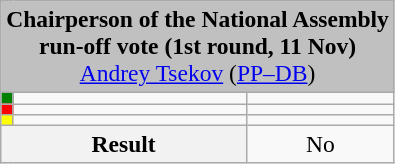<table class="wikitable mw-collapsible mw-collapsed" style="text-align:center; font-size:98%;">
<tr>
<td colspan="3" align="center" bgcolor="#C0C0C0"><strong>Chairperson of the National Assembly<br> run-off vote (1st round, 11 Nov)</strong><br><a href='#'>Andrey Tsekov</a> (<a href='#'>PP–DB</a>)</td>
</tr>
<tr>
<th style="width:1px; background:green;"></th>
<td style="text-align:left;"></td>
<td></td>
</tr>
<tr>
<th style="background:red;"></th>
<td style="text-align:left;"></td>
<td></td>
</tr>
<tr>
<th style="background:yellow;"></th>
<td style="text-align:left;"></td>
<td></td>
</tr>
<tr>
<th colspan="2">Result</th>
<td>No <br></td>
</tr>
</table>
